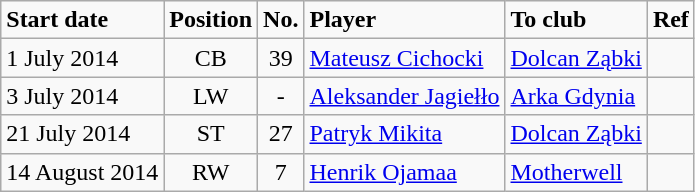<table class="wikitable sortable">
<tr>
<td><strong>Start date</strong></td>
<td><strong>Position</strong></td>
<td><strong>No.</strong></td>
<td><strong>Player</strong></td>
<td><strong>To club</strong></td>
<td><strong>Ref</strong></td>
</tr>
<tr>
<td>1 July 2014</td>
<td style="text-align:center;">CB</td>
<td style="text-align:center;">39</td>
<td style="text-align:left;"> <a href='#'>Mateusz Cichocki</a></td>
<td style="text-align:left;"> <a href='#'>Dolcan Ząbki</a></td>
<td></td>
</tr>
<tr>
<td>3 July 2014</td>
<td style="text-align:center;">LW</td>
<td style="text-align:center;">-</td>
<td style="text-align:left;"> <a href='#'>Aleksander Jagiełło</a></td>
<td style="text-align:left;"> <a href='#'>Arka Gdynia</a></td>
<td></td>
</tr>
<tr>
<td>21 July 2014</td>
<td style="text-align:center;">ST</td>
<td style="text-align:center;">27</td>
<td style="text-align:left;"> <a href='#'>Patryk Mikita</a></td>
<td style="text-align:left;"> <a href='#'>Dolcan Ząbki</a></td>
<td></td>
</tr>
<tr>
<td>14 August 2014</td>
<td style="text-align:center;">RW</td>
<td style="text-align:center;">7</td>
<td style="text-align:left;"> <a href='#'>Henrik Ojamaa</a></td>
<td style="text-align:left;"> <a href='#'>Motherwell</a></td>
<td></td>
</tr>
</table>
